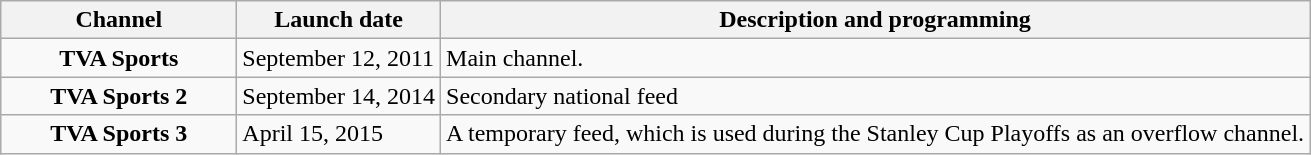<table class="wikitable">
<tr>
<th>Channel</th>
<th>Launch date</th>
<th>Description and programming</th>
</tr>
<tr>
<td align="center" width="150px"><strong>TVA Sports</strong></td>
<td>September 12, 2011</td>
<td>Main channel.</td>
</tr>
<tr>
<td align="center" width="150px"><strong>TVA Sports 2</strong></td>
<td>September 14, 2014</td>
<td>Secondary national feed</td>
</tr>
<tr>
<td align="center" width="150px"><strong>TVA Sports 3</strong></td>
<td>April 15, 2015</td>
<td>A temporary feed, which is used during the Stanley Cup Playoffs as an overflow channel.</td>
</tr>
</table>
